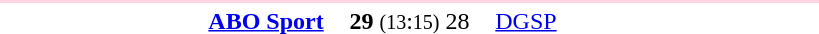<table style="text-align:center" width=550>
<tr>
<th width=30%></th>
<th width=15%></th>
<th width=30%></th>
</tr>
<tr align="left" bgcolor=#ffd4e4>
<td colspan=4></td>
</tr>
<tr>
<td align="right"><strong><a href='#'>ABO Sport</a></strong> </td>
<td><strong>29</strong> <small>(13</small>:<small>15)</small> 28</td>
<td align=left> <a href='#'>DGSP</a></td>
</tr>
</table>
